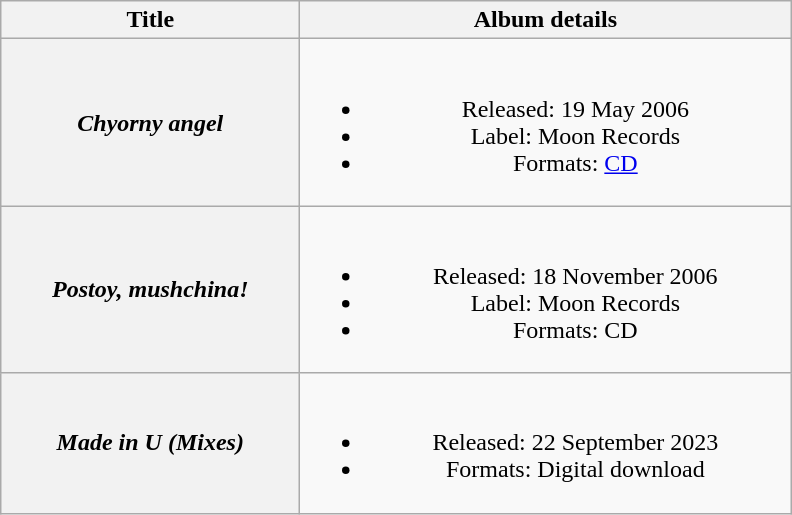<table class="wikitable plainrowheaders" style="text-align:center;">
<tr>
<th style="width:12em;">Title</th>
<th style="width:20em;">Album details</th>
</tr>
<tr>
<th scope="row"><em>Chyorny angel</em></th>
<td><br><ul><li>Released: 19 May 2006</li><li>Label: Moon Records</li><li>Formats: <a href='#'>CD</a></li></ul></td>
</tr>
<tr>
<th scope="row"><em>Postoy, mushchina!</em></th>
<td><br><ul><li>Released: 18 November 2006</li><li>Label: Moon Records</li><li>Formats: CD</li></ul></td>
</tr>
<tr>
<th scope="row"><em>Made in U (Mixes)</em></th>
<td><br><ul><li>Released: 22 September 2023</li><li>Formats: Digital download</li></ul></td>
</tr>
</table>
